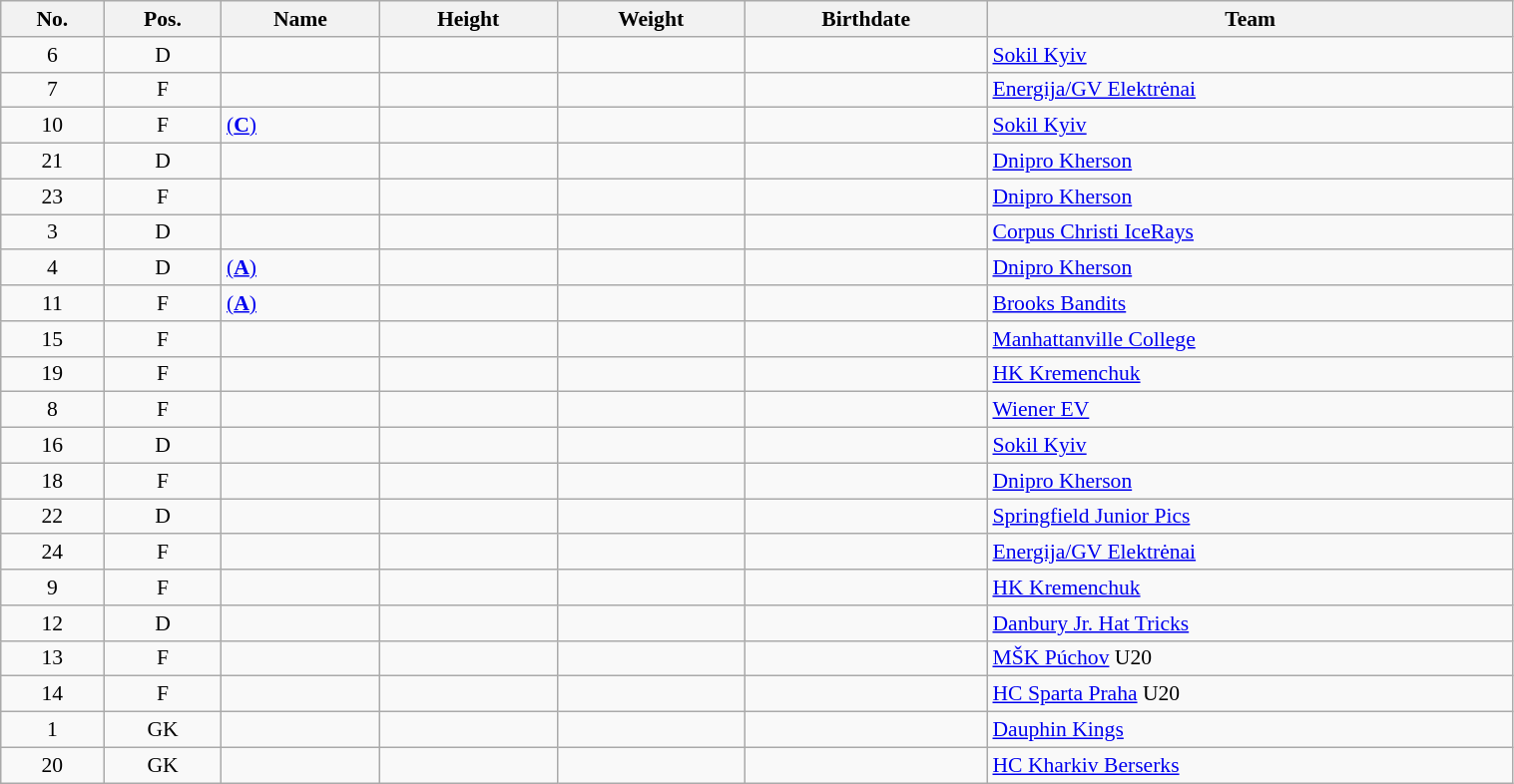<table class="wikitable sortable" width="80%" style="font-size:90%; text-align:center;">
<tr>
<th>No.</th>
<th>Pos.</th>
<th>Name</th>
<th>Height</th>
<th>Weight</th>
<th>Birthdate</th>
<th>Team</th>
</tr>
<tr>
<td>6</td>
<td>D</td>
<td align=left></td>
<td></td>
<td></td>
<td align=right></td>
<td align=left> <a href='#'>Sokil Kyiv</a></td>
</tr>
<tr>
<td>7</td>
<td>F</td>
<td align=left></td>
<td></td>
<td></td>
<td align=right></td>
<td align=left> <a href='#'>Energija/GV Elektrėnai</a></td>
</tr>
<tr>
<td>10</td>
<td>F</td>
<td align=left> <a href='#'>(<strong>C</strong>)</a></td>
<td></td>
<td></td>
<td align=right></td>
<td align=left> <a href='#'>Sokil Kyiv</a></td>
</tr>
<tr>
<td>21</td>
<td>D</td>
<td align=left></td>
<td></td>
<td></td>
<td align=right></td>
<td align=left> <a href='#'>Dnipro Kherson</a></td>
</tr>
<tr>
<td>23</td>
<td>F</td>
<td align=left></td>
<td></td>
<td></td>
<td align=right></td>
<td align=left> <a href='#'>Dnipro Kherson</a></td>
</tr>
<tr>
<td>3</td>
<td>D</td>
<td align=left></td>
<td></td>
<td></td>
<td align=right></td>
<td align=left> <a href='#'>Corpus Christi IceRays</a></td>
</tr>
<tr>
<td>4</td>
<td>D</td>
<td align=left> <a href='#'>(<strong>A</strong>)</a></td>
<td></td>
<td></td>
<td align=right></td>
<td align=left> <a href='#'>Dnipro Kherson</a></td>
</tr>
<tr>
<td>11</td>
<td>F</td>
<td align=left> <a href='#'>(<strong>A</strong>)</a></td>
<td></td>
<td></td>
<td align=right></td>
<td align=left> <a href='#'>Brooks Bandits</a></td>
</tr>
<tr>
<td>15</td>
<td>F</td>
<td align=left></td>
<td></td>
<td></td>
<td align=right></td>
<td align=left> <a href='#'>Manhattanville College</a></td>
</tr>
<tr>
<td>19</td>
<td>F</td>
<td align=left></td>
<td></td>
<td></td>
<td align=right></td>
<td align=left> <a href='#'>HK Kremenchuk</a></td>
</tr>
<tr>
<td>8</td>
<td>F</td>
<td align=left></td>
<td></td>
<td></td>
<td align=right></td>
<td align=left> <a href='#'>Wiener EV</a></td>
</tr>
<tr>
<td>16</td>
<td>D</td>
<td align=left></td>
<td></td>
<td></td>
<td align=right></td>
<td align=left> <a href='#'>Sokil Kyiv</a></td>
</tr>
<tr>
<td>18</td>
<td>F</td>
<td align=left></td>
<td></td>
<td></td>
<td align=right></td>
<td align=left> <a href='#'>Dnipro Kherson</a></td>
</tr>
<tr>
<td>22</td>
<td>D</td>
<td align=left></td>
<td></td>
<td></td>
<td align=right></td>
<td align=left> <a href='#'>Springfield Junior Pics</a></td>
</tr>
<tr>
<td>24</td>
<td>F</td>
<td align=left></td>
<td></td>
<td></td>
<td align=right></td>
<td align=left> <a href='#'>Energija/GV Elektrėnai</a></td>
</tr>
<tr>
<td>9</td>
<td>F</td>
<td align=left></td>
<td></td>
<td></td>
<td align=right></td>
<td align=left> <a href='#'>HK Kremenchuk</a></td>
</tr>
<tr>
<td>12</td>
<td>D</td>
<td align=left></td>
<td></td>
<td></td>
<td align=right></td>
<td align=left> <a href='#'>Danbury Jr. Hat Tricks</a></td>
</tr>
<tr>
<td>13</td>
<td>F</td>
<td align=left></td>
<td></td>
<td></td>
<td align=right></td>
<td align=left> <a href='#'>MŠK Púchov</a> U20</td>
</tr>
<tr>
<td>14</td>
<td>F</td>
<td align=left></td>
<td></td>
<td></td>
<td align=right></td>
<td align=left> <a href='#'>HC Sparta Praha</a> U20</td>
</tr>
<tr>
<td>1</td>
<td>GK</td>
<td align=left></td>
<td></td>
<td></td>
<td align=right></td>
<td align=left> <a href='#'>Dauphin Kings</a></td>
</tr>
<tr>
<td>20</td>
<td>GK</td>
<td align=left></td>
<td></td>
<td></td>
<td align=right></td>
<td align=left> <a href='#'>HC Kharkiv Berserks</a></td>
</tr>
</table>
